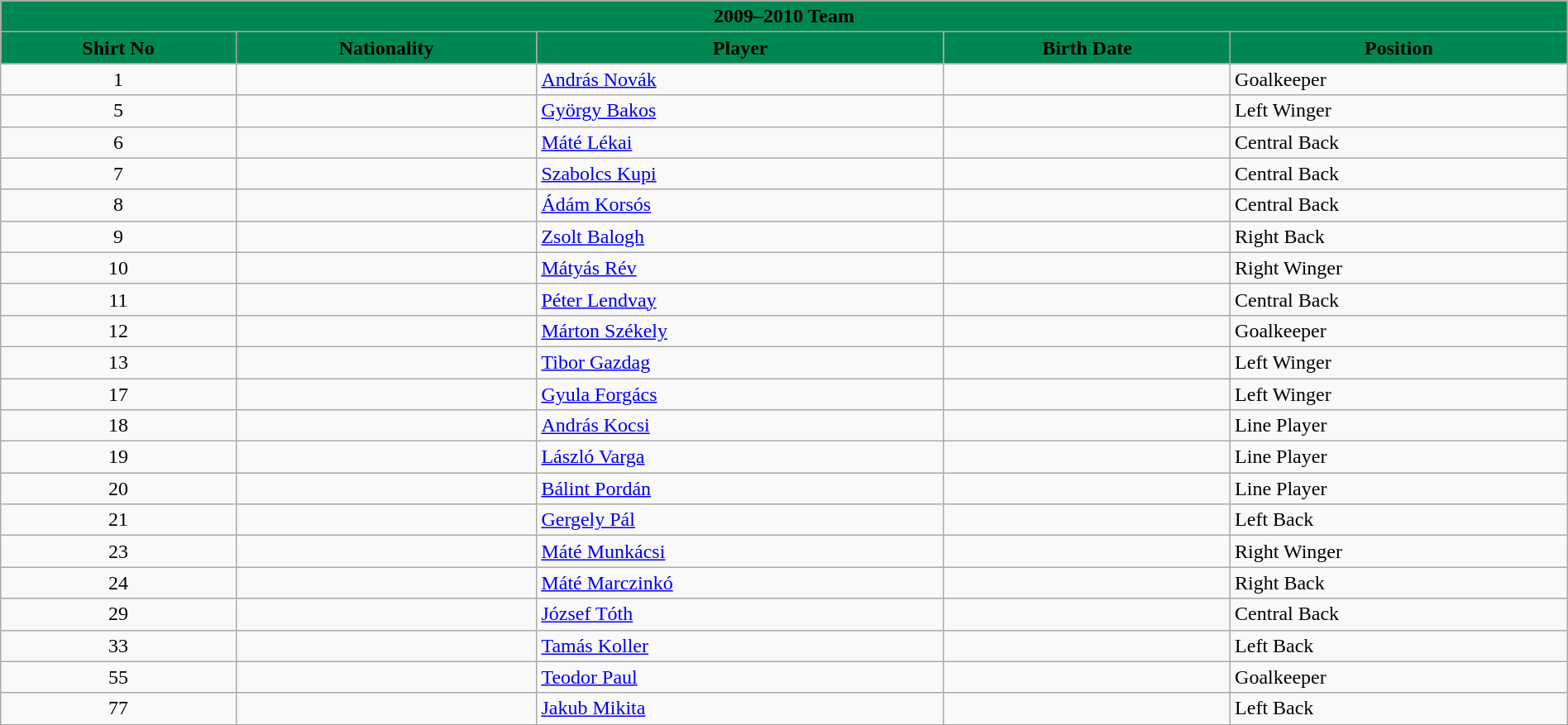<table class="wikitable collapsible collapsed" style="width:100%">
<tr>
<th colspan=5 style="background-color:#008751;color:black;text-align:center;"> <strong>2009–2010 Team</strong></th>
</tr>
<tr>
<th style="color:black; background:#008751">Shirt No</th>
<th style="color:black; background:#008751">Nationality</th>
<th style="color:black; background:#008751">Player</th>
<th style="color:black; background:#008751">Birth Date</th>
<th style="color:black; background:#008751">Position</th>
</tr>
<tr>
<td align=center>1</td>
<td></td>
<td><a href='#'>András Novák</a></td>
<td></td>
<td>Goalkeeper</td>
</tr>
<tr>
<td align=center>5</td>
<td></td>
<td><a href='#'>György Bakos</a></td>
<td></td>
<td>Left Winger</td>
</tr>
<tr>
<td align=center>6</td>
<td></td>
<td><a href='#'>Máté Lékai</a></td>
<td></td>
<td>Central Back</td>
</tr>
<tr>
<td align=center>7</td>
<td></td>
<td><a href='#'>Szabolcs Kupi</a></td>
<td></td>
<td>Central Back</td>
</tr>
<tr>
<td align=center>8</td>
<td></td>
<td><a href='#'>Ádám Korsós</a></td>
<td></td>
<td>Central Back</td>
</tr>
<tr>
<td align=center>9</td>
<td></td>
<td><a href='#'>Zsolt Balogh</a></td>
<td></td>
<td>Right Back</td>
</tr>
<tr>
<td align=center>10</td>
<td></td>
<td><a href='#'>Mátyás Rév</a></td>
<td></td>
<td>Right Winger</td>
</tr>
<tr>
<td align=center>11</td>
<td></td>
<td><a href='#'>Péter Lendvay</a></td>
<td></td>
<td>Central Back</td>
</tr>
<tr>
<td align=center>12</td>
<td></td>
<td><a href='#'>Márton Székely</a></td>
<td></td>
<td>Goalkeeper</td>
</tr>
<tr>
<td align=center>13</td>
<td></td>
<td><a href='#'>Tibor Gazdag</a></td>
<td></td>
<td>Left Winger</td>
</tr>
<tr>
<td align=center>17</td>
<td></td>
<td><a href='#'>Gyula Forgács</a></td>
<td></td>
<td>Left Winger</td>
</tr>
<tr>
<td align=center>18</td>
<td></td>
<td><a href='#'>András Kocsi</a></td>
<td></td>
<td>Line Player</td>
</tr>
<tr>
<td align=center>19</td>
<td></td>
<td><a href='#'>László Varga</a></td>
<td></td>
<td>Line Player</td>
</tr>
<tr>
<td align=center>20</td>
<td></td>
<td><a href='#'>Bálint Pordán</a></td>
<td></td>
<td>Line Player</td>
</tr>
<tr>
<td align=center>21</td>
<td></td>
<td><a href='#'>Gergely Pál</a></td>
<td></td>
<td>Left Back</td>
</tr>
<tr>
<td align=center>23</td>
<td></td>
<td><a href='#'>Máté Munkácsi</a></td>
<td></td>
<td>Right Winger</td>
</tr>
<tr>
<td align=center>24</td>
<td></td>
<td><a href='#'>Máté Marczinkó</a></td>
<td></td>
<td>Right Back</td>
</tr>
<tr>
<td align=center>29</td>
<td></td>
<td><a href='#'>József Tóth</a></td>
<td></td>
<td>Central Back</td>
</tr>
<tr>
<td align=center>33</td>
<td></td>
<td><a href='#'>Tamás Koller</a></td>
<td></td>
<td>Left Back</td>
</tr>
<tr>
<td align=center>55</td>
<td></td>
<td><a href='#'>Teodor Paul</a></td>
<td></td>
<td>Goalkeeper</td>
</tr>
<tr>
<td align=center>77</td>
<td></td>
<td><a href='#'>Jakub Mikita</a></td>
<td></td>
<td>Left Back</td>
</tr>
</table>
